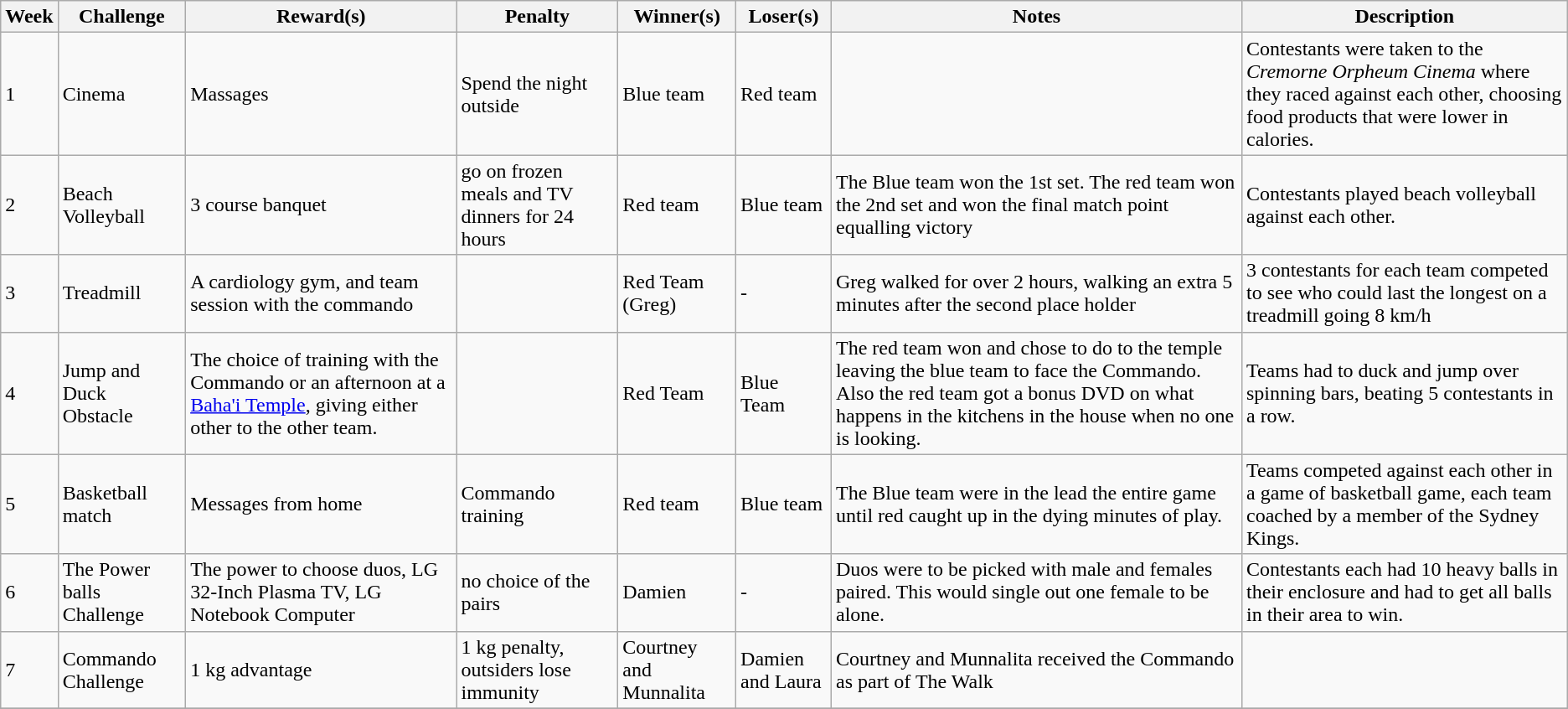<table class="wikitable" style="text-align:left">
<tr>
<th>Week</th>
<th>Challenge</th>
<th>Reward(s)</th>
<th>Penalty</th>
<th>Winner(s)</th>
<th>Loser(s)</th>
<th>Notes</th>
<th>Description</th>
</tr>
<tr>
<td>1</td>
<td>Cinema</td>
<td>Massages</td>
<td>Spend the night outside</td>
<td>Blue team</td>
<td>Red team</td>
<td></td>
<td>Contestants were taken to the <em>Cremorne Orpheum Cinema</em> where they raced against each other, choosing food products that were lower in calories.</td>
</tr>
<tr>
<td>2</td>
<td>Beach Volleyball</td>
<td>3 course banquet</td>
<td>go on frozen meals and TV dinners for 24 hours</td>
<td>Red team</td>
<td>Blue team</td>
<td>The Blue team won the 1st set. The red team won the 2nd set and won the final match point equalling victory</td>
<td>Contestants played beach volleyball against each other.</td>
</tr>
<tr>
<td>3</td>
<td>Treadmill</td>
<td>A cardiology gym, and team session with the commando</td>
<td></td>
<td>Red Team (Greg)</td>
<td>-</td>
<td>Greg walked for over 2 hours, walking an extra 5 minutes after the second place holder</td>
<td>3 contestants for each team competed to see who could last the longest on a treadmill going 8 km/h</td>
</tr>
<tr>
<td>4</td>
<td>Jump and Duck Obstacle</td>
<td>The choice of training with the Commando or an afternoon at a <a href='#'>Baha'i Temple</a>, giving either other to the other team.</td>
<td></td>
<td>Red Team</td>
<td>Blue Team</td>
<td>The red team won and chose to do to the temple leaving the blue team to face the Commando. Also the red team got a bonus DVD on what happens in the kitchens in the house when no one is looking.</td>
<td>Teams had to duck and jump over spinning bars, beating 5 contestants in a row.</td>
</tr>
<tr>
<td>5</td>
<td>Basketball match</td>
<td>Messages from home</td>
<td>Commando training</td>
<td>Red team</td>
<td>Blue team</td>
<td>The Blue team were in the lead the entire game until red caught up in the dying minutes of play.</td>
<td>Teams competed against each other in a game of basketball game, each team coached by a member of the Sydney Kings.</td>
</tr>
<tr>
<td>6</td>
<td>The Power balls Challenge</td>
<td>The power to choose duos, LG 32-Inch Plasma TV, LG Notebook Computer</td>
<td>no choice of the pairs</td>
<td>Damien</td>
<td>-</td>
<td>Duos were to be picked with male and females paired. This would single out one female to be alone.</td>
<td>Contestants each had 10 heavy balls in their enclosure and had to get all balls in their area to win.</td>
</tr>
<tr>
<td>7</td>
<td>Commando Challenge</td>
<td>1 kg advantage</td>
<td>1 kg penalty, outsiders lose immunity</td>
<td>Courtney and Munnalita</td>
<td>Damien and Laura</td>
<td>Courtney and Munnalita received the Commando as part of The Walk</td>
<td></td>
</tr>
<tr>
</tr>
</table>
